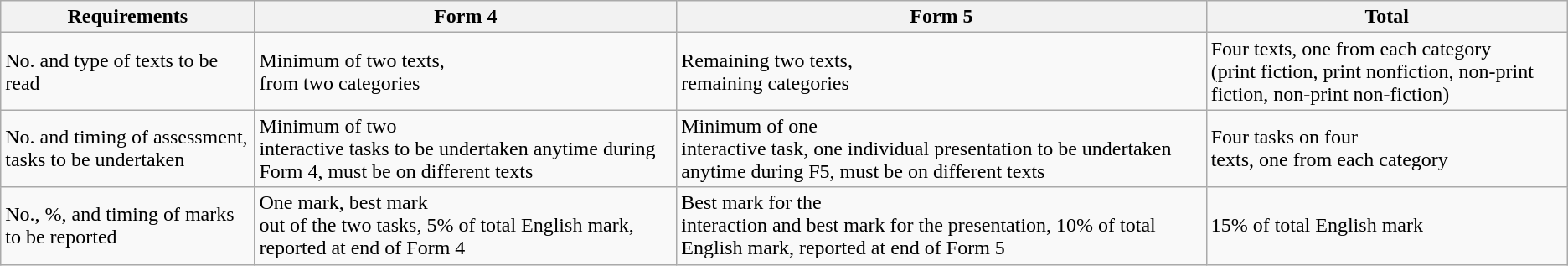<table class="wikitable">
<tr>
<th>Requirements</th>
<th>Form 4</th>
<th>Form 5</th>
<th><strong>Total</strong></th>
</tr>
<tr>
<td>No. and type of texts to be read</td>
<td>Minimum of two texts,<br>from two categories</td>
<td>Remaining two texts,<br>remaining categories</td>
<td>Four texts, one from each category<br>(print fiction, print nonfiction,
non-print fiction, non-print non-fiction)</td>
</tr>
<tr>
<td>No. and timing of assessment,<br>tasks to be undertaken</td>
<td>Minimum of two<br>interactive tasks to
be undertaken
anytime during Form 4,
must be on different
texts</td>
<td>Minimum of one<br>interactive task, one
individual
presentation to be
undertaken anytime
during F5, must be on
different texts</td>
<td>Four tasks on four<br>texts, one from each
category</td>
</tr>
<tr>
<td>No., %, and timing of marks to be reported</td>
<td>One mark, best mark<br>out of the two tasks,
5% of total English
mark, reported at end
of Form 4</td>
<td>Best mark for the<br>interaction and best
mark for the
presentation, 10% of
total English mark,
reported at end of Form 5</td>
<td>15% of total English mark</td>
</tr>
</table>
